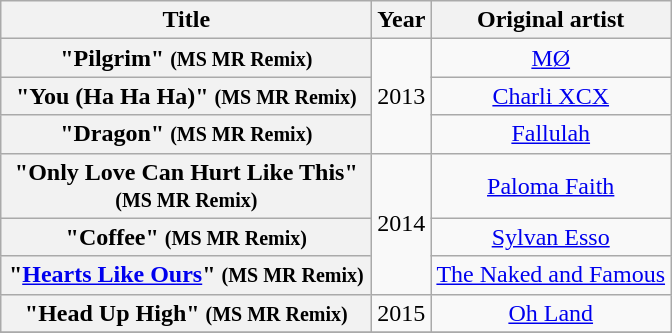<table class="wikitable plainrowheaders" style="text-align:center;">
<tr>
<th scope="col" style="width:15em;">Title</th>
<th scope="col">Year</th>
<th scope="col">Original artist</th>
</tr>
<tr>
<th scope="row">"Pilgrim" <small>(MS MR Remix)</small></th>
<td rowspan="3">2013</td>
<td><a href='#'>MØ</a></td>
</tr>
<tr>
<th scope="row">"You (Ha Ha Ha)" <small>(MS MR Remix)</small></th>
<td><a href='#'>Charli XCX</a></td>
</tr>
<tr>
<th scope="row">"Dragon" <small>(MS MR Remix)</small></th>
<td><a href='#'>Fallulah</a></td>
</tr>
<tr>
<th scope="row">"Only Love Can Hurt Like This" <small>(MS MR Remix)  </small></th>
<td rowspan="3">2014</td>
<td><a href='#'>Paloma Faith</a></td>
</tr>
<tr>
<th scope="row">"Coffee" <small>(MS MR Remix)</small></th>
<td><a href='#'>Sylvan Esso</a></td>
</tr>
<tr>
<th scope="row">"<a href='#'>Hearts Like Ours</a>" <small>(MS MR Remix)</small></th>
<td><a href='#'>The Naked and Famous</a></td>
</tr>
<tr>
<th scope="row">"Head Up High" <small>(MS MR Remix)</small></th>
<td rowspan="1">2015</td>
<td><a href='#'>Oh Land</a></td>
</tr>
<tr>
</tr>
</table>
